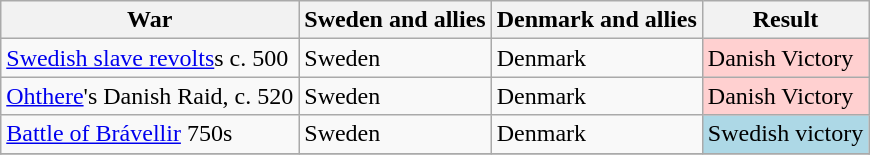<table class="sortable wikitable">
<tr>
<th>War</th>
<th>Sweden and allies</th>
<th>Denmark and allies</th>
<th>Result</th>
</tr>
<tr>
<td><a href='#'>Swedish slave revolts</a>s c. 500</td>
<td>Sweden</td>
<td>Denmark</td>
<td bgcolor="#FFD0D0"">Danish Victory</td>
</tr>
<tr>
<td><a href='#'>Ohthere</a>'s Danish Raid, c. 520</td>
<td>Sweden</td>
<td>Denmark</td>
<td bgcolor="#FFD0D0"">Danish Victory</td>
</tr>
<tr>
<td><a href='#'>Battle of Brávellir</a> 750s</td>
<td>Sweden</td>
<td>Denmark</td>
<td bgcolor="#ADD8E6">Swedish victory</td>
</tr>
<tr>
</tr>
</table>
